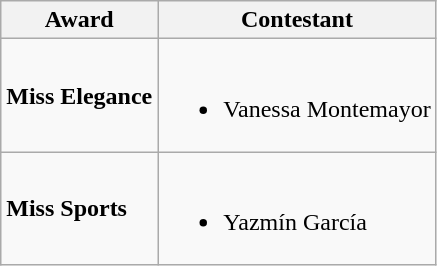<table class="wikitable">
<tr>
<th>Award</th>
<th>Contestant</th>
</tr>
<tr>
<td><strong>Miss Elegance</strong></td>
<td><br><ul><li>Vanessa Montemayor</li></ul></td>
</tr>
<tr>
<td><strong>Miss Sports</strong></td>
<td><br><ul><li>Yazmín García</li></ul></td>
</tr>
</table>
